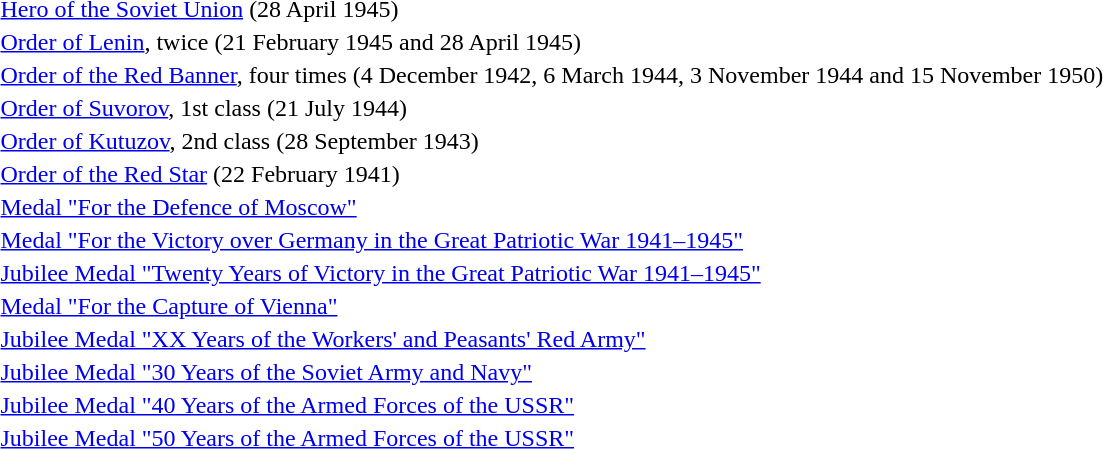<table>
<tr>
<td></td>
<td><a href='#'>Hero of the Soviet Union</a> (28 April 1945)</td>
</tr>
<tr>
<td></td>
<td><a href='#'>Order of Lenin</a>, twice (21 February 1945 and 28 April 1945)</td>
</tr>
<tr>
<td></td>
<td><a href='#'>Order of the Red Banner</a>, four times (4 December 1942, 6 March 1944, 3 November 1944 and 15 November 1950)</td>
</tr>
<tr>
<td></td>
<td><a href='#'>Order of Suvorov</a>, 1st class (21 July 1944)</td>
</tr>
<tr>
<td></td>
<td><a href='#'>Order of Kutuzov</a>, 2nd class (28 September 1943)</td>
</tr>
<tr>
<td></td>
<td><a href='#'>Order of the Red Star</a> (22 February 1941)</td>
</tr>
<tr>
<td></td>
<td><a href='#'>Medal "For the Defence of Moscow"</a></td>
</tr>
<tr>
<td></td>
<td><a href='#'>Medal "For the Victory over Germany in the Great Patriotic War 1941–1945"</a></td>
</tr>
<tr>
<td></td>
<td><a href='#'>Jubilee Medal "Twenty Years of Victory in the Great Patriotic War 1941–1945"</a></td>
</tr>
<tr>
<td></td>
<td><a href='#'>Medal "For the Capture of Vienna"</a></td>
</tr>
<tr>
<td></td>
<td><a href='#'>Jubilee Medal "XX Years of the Workers' and Peasants' Red Army"</a></td>
</tr>
<tr>
<td></td>
<td><a href='#'>Jubilee Medal "30 Years of the Soviet Army and Navy"</a></td>
</tr>
<tr>
<td></td>
<td><a href='#'>Jubilee Medal "40 Years of the Armed Forces of the USSR"</a></td>
</tr>
<tr>
<td></td>
<td><a href='#'>Jubilee Medal "50 Years of the Armed Forces of the USSR"</a></td>
</tr>
<tr>
</tr>
</table>
